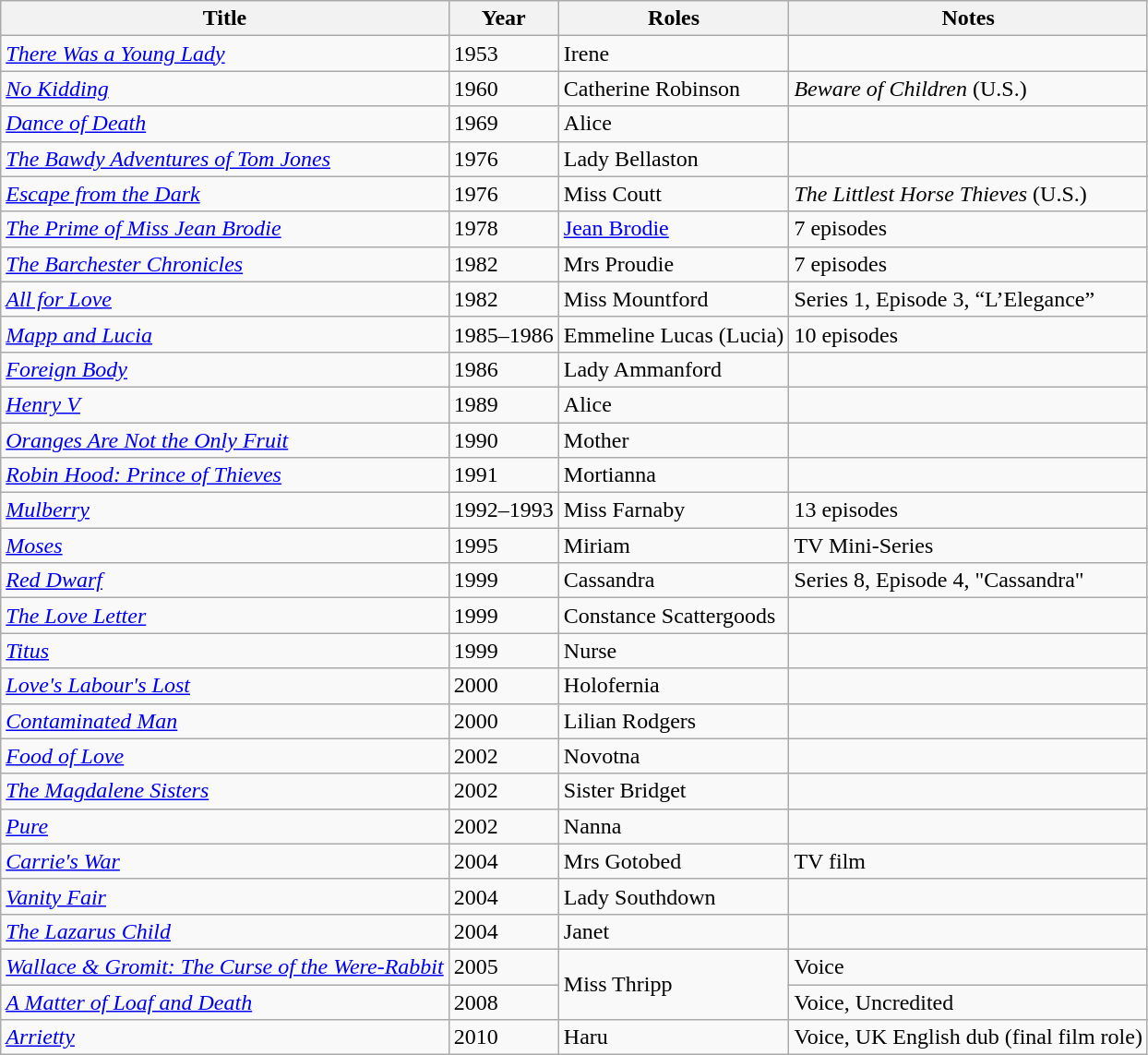<table class="wikitable">
<tr>
<th>Title</th>
<th>Year</th>
<th>Roles</th>
<th>Notes</th>
</tr>
<tr>
<td><em><a href='#'>There Was a Young Lady</a></em></td>
<td>1953</td>
<td>Irene</td>
<td></td>
</tr>
<tr>
<td><em><a href='#'>No Kidding</a></em></td>
<td>1960</td>
<td>Catherine Robinson</td>
<td><em>Beware of Children</em> (U.S.)</td>
</tr>
<tr>
<td><em><a href='#'>Dance of Death</a></em></td>
<td>1969</td>
<td>Alice</td>
<td></td>
</tr>
<tr>
<td><em><a href='#'>The Bawdy Adventures of Tom Jones</a></em></td>
<td>1976</td>
<td>Lady Bellaston</td>
<td></td>
</tr>
<tr>
<td><em><a href='#'>Escape from the Dark</a></em></td>
<td>1976</td>
<td>Miss Coutt</td>
<td><em>The Littlest Horse Thieves</em> (U.S.)</td>
</tr>
<tr>
<td><em><a href='#'>The Prime of Miss Jean Brodie</a></em></td>
<td>1978</td>
<td><a href='#'>Jean Brodie</a></td>
<td>7 episodes</td>
</tr>
<tr>
<td><em><a href='#'>The Barchester Chronicles</a></em></td>
<td>1982</td>
<td>Mrs Proudie</td>
<td>7 episodes</td>
</tr>
<tr>
<td><em><a href='#'>All for Love</a></em></td>
<td>1982</td>
<td>Miss Mountford</td>
<td>Series 1, Episode 3, “L’Elegance”</td>
</tr>
<tr>
<td><em><a href='#'>Mapp and Lucia</a></em></td>
<td>1985–1986</td>
<td>Emmeline Lucas (Lucia)</td>
<td>10 episodes</td>
</tr>
<tr>
<td><em><a href='#'>Foreign Body</a></em></td>
<td>1986</td>
<td>Lady Ammanford</td>
<td></td>
</tr>
<tr>
<td><em><a href='#'>Henry V</a></em></td>
<td>1989</td>
<td>Alice</td>
<td></td>
</tr>
<tr>
<td><em><a href='#'>Oranges Are Not the Only Fruit </a></em></td>
<td>1990</td>
<td>Mother</td>
<td></td>
</tr>
<tr>
<td><em><a href='#'>Robin Hood: Prince of Thieves</a></em></td>
<td>1991</td>
<td>Mortianna</td>
<td></td>
</tr>
<tr>
<td><em><a href='#'>Mulberry</a></em></td>
<td>1992–1993</td>
<td>Miss Farnaby</td>
<td>13 episodes</td>
</tr>
<tr>
<td><em><a href='#'>Moses</a></em></td>
<td>1995</td>
<td>Miriam</td>
<td>TV Mini-Series</td>
</tr>
<tr>
<td><em><a href='#'>Red Dwarf</a></em></td>
<td>1999</td>
<td>Cassandra</td>
<td>Series 8, Episode 4, "Cassandra"</td>
</tr>
<tr>
<td><em><a href='#'>The Love Letter</a></em></td>
<td>1999</td>
<td>Constance Scattergoods</td>
<td></td>
</tr>
<tr>
<td><em><a href='#'>Titus</a></em></td>
<td>1999</td>
<td>Nurse</td>
<td></td>
</tr>
<tr>
<td><em><a href='#'>Love's Labour's Lost</a></em></td>
<td>2000</td>
<td>Holofernia</td>
<td></td>
</tr>
<tr>
<td><em><a href='#'>Contaminated Man</a></em></td>
<td>2000</td>
<td>Lilian Rodgers</td>
<td></td>
</tr>
<tr>
<td><em><a href='#'>Food of Love</a></em></td>
<td>2002</td>
<td>Novotna</td>
<td></td>
</tr>
<tr>
<td><em><a href='#'>The Magdalene Sisters</a></em></td>
<td>2002</td>
<td>Sister Bridget</td>
<td></td>
</tr>
<tr>
<td><em><a href='#'>Pure</a></em></td>
<td>2002</td>
<td>Nanna</td>
<td></td>
</tr>
<tr>
<td><em><a href='#'>Carrie's War</a></em></td>
<td>2004</td>
<td>Mrs Gotobed</td>
<td>TV film</td>
</tr>
<tr>
<td><em><a href='#'>Vanity Fair</a></em></td>
<td>2004</td>
<td>Lady Southdown</td>
<td></td>
</tr>
<tr>
<td><em><a href='#'>The Lazarus Child</a></em></td>
<td>2004</td>
<td>Janet</td>
<td></td>
</tr>
<tr>
<td><em><a href='#'>Wallace & Gromit: The Curse of the Were-Rabbit</a></em></td>
<td>2005</td>
<td rowspan="2">Miss Thripp</td>
<td>Voice</td>
</tr>
<tr>
<td><em><a href='#'>A Matter of Loaf and Death</a></em></td>
<td>2008</td>
<td>Voice, Uncredited</td>
</tr>
<tr>
<td><em><a href='#'>Arrietty</a></em></td>
<td>2010</td>
<td>Haru</td>
<td>Voice, UK English dub (final film role)</td>
</tr>
</table>
